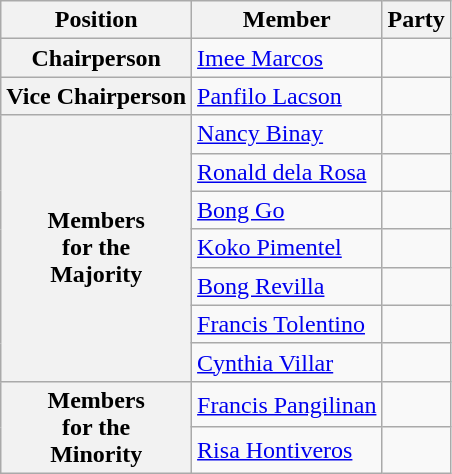<table class="wikitable">
<tr>
<th>Position</th>
<th>Member</th>
<th colspan="2">Party</th>
</tr>
<tr>
<th><strong>Chairperson</strong></th>
<td><a href='#'>Imee Marcos</a></td>
<td></td>
</tr>
<tr>
<th><strong>Vice Chairperson</strong></th>
<td><a href='#'>Panfilo Lacson</a></td>
<td></td>
</tr>
<tr>
<th rowspan="7"><strong>Members</strong><br><strong>for the</strong><br><strong>Majority</strong></th>
<td><a href='#'>Nancy Binay</a></td>
<td></td>
</tr>
<tr>
<td><a href='#'>Ronald dela Rosa</a></td>
<td></td>
</tr>
<tr>
<td><a href='#'>Bong Go</a></td>
<td></td>
</tr>
<tr>
<td><a href='#'>Koko Pimentel</a></td>
<td></td>
</tr>
<tr>
<td><a href='#'>Bong Revilla</a></td>
<td></td>
</tr>
<tr>
<td><a href='#'>Francis Tolentino</a></td>
<td></td>
</tr>
<tr>
<td><a href='#'>Cynthia Villar</a></td>
<td></td>
</tr>
<tr>
<th rowspan=2><strong>Members</strong><br><strong>for the</strong><br><strong>Minority</strong></th>
<td><a href='#'>Francis Pangilinan</a></td>
<td></td>
</tr>
<tr>
<td><a href='#'>Risa Hontiveros</a></td>
<td></td>
</tr>
</table>
